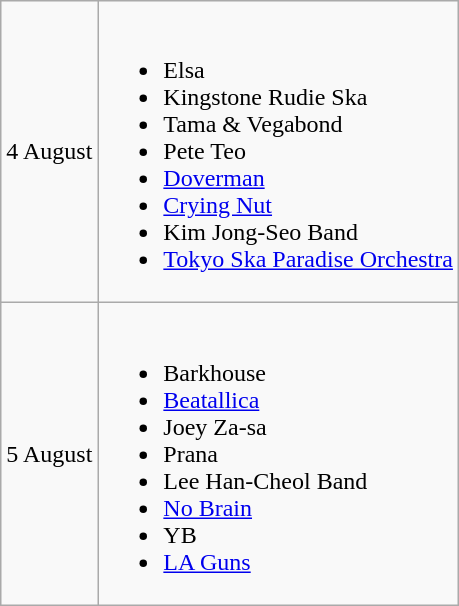<table class="wikitable">
<tr>
<td>4 August</td>
<td><br><ul><li> Elsa</li><li> Kingstone Rudie Ska</li><li> Tama & Vegabond</li><li> Pete Teo</li><li> <a href='#'>Doverman</a></li><li> <a href='#'>Crying Nut</a></li><li> Kim Jong-Seo Band</li><li> <a href='#'>Tokyo Ska Paradise Orchestra</a></li></ul></td>
</tr>
<tr>
<td>5 August</td>
<td><br><ul><li> Barkhouse</li><li> <a href='#'>Beatallica</a></li><li> Joey Za-sa</li><li> Prana</li><li> Lee Han-Cheol Band</li><li> <a href='#'>No Brain</a></li><li> YB</li><li> <a href='#'>LA Guns</a></li></ul></td>
</tr>
</table>
